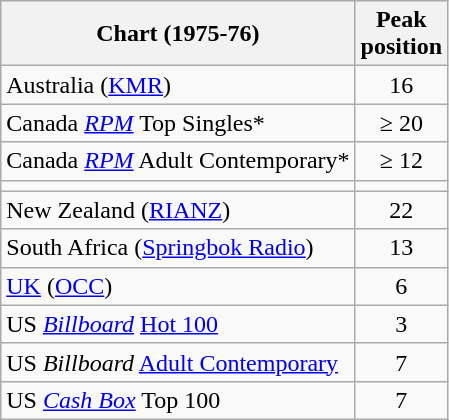<table class="wikitable sortable">
<tr>
<th>Chart (1975-76)</th>
<th>Peak<br>position</th>
</tr>
<tr>
<td>Australia (<a href='#'>KMR</a>)</td>
<td style="text-align:center;">16</td>
</tr>
<tr>
<td>Canada <em><a href='#'>RPM</a></em> Top Singles*</td>
<td style="text-align:center;">≥ 20</td>
</tr>
<tr>
<td>Canada <em><a href='#'>RPM</a></em> Adult Contemporary*</td>
<td style="text-align:center;">≥ 12</td>
</tr>
<tr>
<td></td>
</tr>
<tr>
<td>New Zealand (<a href='#'>RIANZ</a>)</td>
<td style="text-align:center;">22</td>
</tr>
<tr>
<td>South Africa (<a href='#'>Springbok Radio</a>)</td>
<td align="center">13</td>
</tr>
<tr>
<td><a href='#'>UK</a> (<a href='#'>OCC</a>)</td>
<td style="text-align:center;">6</td>
</tr>
<tr>
<td>US <em><a href='#'>Billboard</a></em> <a href='#'>Hot 100</a></td>
<td style="text-align:center;">3</td>
</tr>
<tr>
<td>US <em>Billboard</em> <a href='#'>Adult Contemporary</a></td>
<td style="text-align:center;">7</td>
</tr>
<tr>
<td>US <a href='#'><em>Cash Box</em></a> Top 100</td>
<td align="center">7</td>
</tr>
</table>
